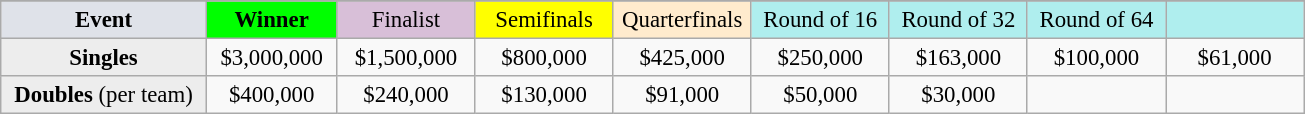<table class="wikitable" style="font-size:95%;text-align:center">
<tr>
</tr>
<tr>
<td style="width:130px; background:#dfe2e9;" scope="col"><strong>Event</strong></td>
<td style="width:80px; background:lime;" scope="col"><strong>Winner</strong></td>
<td style="width:85px; background:thistle;" scope="col">Finalist</td>
<td style="width:85px; background:#ff0;" scope="col">Semifinals</td>
<td style="width:85px; background:#ffebcd;" scope="col">Quarterfinals</td>
<td style="width:85px; background:#afeeee;" scope="col">Round of 16</td>
<td style="width:85px; background:#afeeee;" scope="col">Round of 32</td>
<td style="width:85px; background:#afeeee;" scope="col">Round of 64</td>
<td style="width:85px; background:#afeeee;" scope="col"></td>
</tr>
<tr>
<td style="background:#ededed;" scope="row"><strong>Singles</strong></td>
<td>$3,000,000</td>
<td>$1,500,000</td>
<td>$800,000</td>
<td>$425,000</td>
<td>$250,000</td>
<td>$163,000</td>
<td>$100,000</td>
<td>$61,000</td>
</tr>
<tr>
<td style="background:#ededed;" scope="row"><strong>Doubles</strong> (per team)</td>
<td>$400,000</td>
<td>$240,000</td>
<td>$130,000</td>
<td>$91,000</td>
<td>$50,000</td>
<td>$30,000</td>
<td></td>
<td></td>
</tr>
</table>
